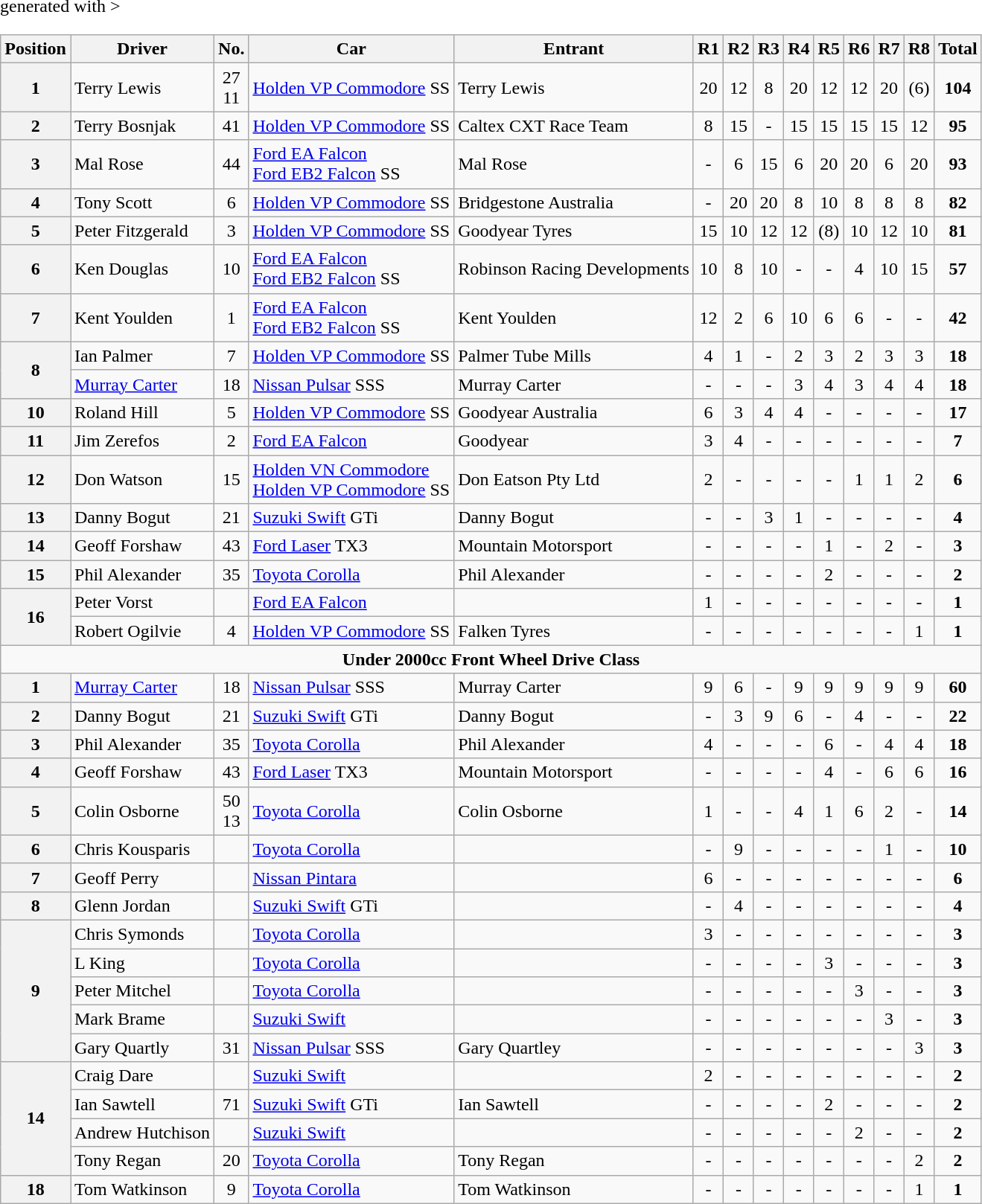<table class="wikitable" border="1" <hiddentext>generated with >
<tr style="font-weight:bold">
<th>Position</th>
<th>Driver</th>
<th>No.</th>
<th>Car</th>
<th>Entrant</th>
<th>R1</th>
<th>R2</th>
<th>R3</th>
<th>R4</th>
<th>R5</th>
<th>R6</th>
<th>R7</th>
<th>R8</th>
<th>Total</th>
</tr>
<tr>
<th>1</th>
<td>Terry Lewis</td>
<td align="center">27<br> 11</td>
<td><a href='#'>Holden VP Commodore</a> SS</td>
<td>Terry Lewis</td>
<td align="center">20</td>
<td align="center">12</td>
<td align="center">8</td>
<td align="center">20</td>
<td align="center">12</td>
<td align="center">12</td>
<td align="center">20</td>
<td align="center">(6)</td>
<td align="center"><strong>104</strong></td>
</tr>
<tr>
<th>2</th>
<td>Terry Bosnjak</td>
<td align="center">41</td>
<td><a href='#'>Holden VP Commodore</a> SS</td>
<td>Caltex CXT Race Team</td>
<td align="center">8</td>
<td align="center">15</td>
<td align="center">-</td>
<td align="center">15</td>
<td align="center">15</td>
<td align="center">15</td>
<td align="center">15</td>
<td align="center">12</td>
<td align="center"><strong>95</strong></td>
</tr>
<tr>
<th>3</th>
<td>Mal Rose</td>
<td align="center">44</td>
<td><a href='#'>Ford EA Falcon</a><br> <a href='#'>Ford EB2 Falcon</a> SS</td>
<td>Mal Rose</td>
<td align="center">-</td>
<td align="center">6</td>
<td align="center">15</td>
<td align="center">6</td>
<td align="center">20</td>
<td align="center">20</td>
<td align="center">6</td>
<td align="center">20</td>
<td align="center"><strong>93</strong></td>
</tr>
<tr>
<th>4</th>
<td>Tony Scott</td>
<td align="center">6</td>
<td><a href='#'>Holden VP Commodore</a> SS</td>
<td>Bridgestone Australia</td>
<td align="center">-</td>
<td align="center">20</td>
<td align="center">20</td>
<td align="center">8</td>
<td align="center">10</td>
<td align="center">8</td>
<td align="center">8</td>
<td align="center">8</td>
<td align="center"><strong>82</strong></td>
</tr>
<tr>
<th>5</th>
<td>Peter Fitzgerald</td>
<td align="center">3</td>
<td><a href='#'>Holden VP Commodore</a> SS</td>
<td>Goodyear Tyres</td>
<td align="center">15</td>
<td align="center">10</td>
<td align="center">12</td>
<td align="center">12</td>
<td align="center">(8)</td>
<td align="center">10</td>
<td align="center">12</td>
<td align="center">10</td>
<td align="center"><strong>81</strong></td>
</tr>
<tr>
<th>6</th>
<td>Ken Douglas</td>
<td align="center">10</td>
<td><a href='#'>Ford EA Falcon</a><br> <a href='#'>Ford EB2 Falcon</a> SS</td>
<td>Robinson Racing Developments</td>
<td align="center">10</td>
<td align="center">8</td>
<td align="center">10</td>
<td align="center">-</td>
<td align="center">-</td>
<td align="center">4</td>
<td align="center">10</td>
<td align="center">15</td>
<td align="center"><strong>57</strong></td>
</tr>
<tr>
<th>7</th>
<td>Kent Youlden</td>
<td align="center">1</td>
<td><a href='#'>Ford EA Falcon</a><br> <a href='#'>Ford EB2 Falcon</a> SS</td>
<td>Kent Youlden</td>
<td align="center">12</td>
<td align="center">2</td>
<td align="center">6</td>
<td align="center">10</td>
<td align="center">6</td>
<td align="center">6</td>
<td align="center">-</td>
<td align="center">-</td>
<td align="center"><strong>42</strong></td>
</tr>
<tr>
<th rowspan=2>8</th>
<td>Ian Palmer</td>
<td align="center">7</td>
<td><a href='#'>Holden VP Commodore</a> SS</td>
<td>Palmer Tube Mills</td>
<td align="center">4</td>
<td align="center">1</td>
<td align="center">-</td>
<td align="center">2</td>
<td align="center">3</td>
<td align="center">2</td>
<td align="center">3</td>
<td align="center">3</td>
<td align="center"><strong>18</strong></td>
</tr>
<tr>
<td><a href='#'>Murray Carter</a></td>
<td align="center">18</td>
<td><a href='#'>Nissan Pulsar</a> SSS</td>
<td>Murray Carter</td>
<td align="center">-</td>
<td align="center">-</td>
<td align="center">-</td>
<td align="center">3</td>
<td align="center">4</td>
<td align="center">3</td>
<td align="center">4</td>
<td align="center">4</td>
<td align="center"><strong>18</strong></td>
</tr>
<tr>
<th>10</th>
<td>Roland Hill</td>
<td align="center">5</td>
<td><a href='#'>Holden VP Commodore</a> SS</td>
<td>Goodyear Australia</td>
<td align="center">6</td>
<td align="center">3</td>
<td align="center">4</td>
<td align="center">4</td>
<td align="center">-</td>
<td align="center">-</td>
<td align="center">-</td>
<td align="center">-</td>
<td align="center"><strong>17</strong></td>
</tr>
<tr>
<th>11</th>
<td>Jim Zerefos</td>
<td align="center">2</td>
<td><a href='#'>Ford EA Falcon</a></td>
<td>Goodyear</td>
<td align="center">3</td>
<td align="center">4</td>
<td align="center">-</td>
<td align="center">-</td>
<td align="center">-</td>
<td align="center">-</td>
<td align="center">-</td>
<td align="center">-</td>
<td align="center"><strong>7</strong></td>
</tr>
<tr>
<th>12</th>
<td>Don Watson</td>
<td align="center">15</td>
<td><a href='#'>Holden VN Commodore</a><br> <a href='#'>Holden VP Commodore</a> SS</td>
<td>Don Eatson Pty Ltd</td>
<td align="center">2</td>
<td align="center">-</td>
<td align="center">-</td>
<td align="center">-</td>
<td align="center">-</td>
<td align="center">1</td>
<td align="center">1</td>
<td align="center">2</td>
<td align="center"><strong>6</strong></td>
</tr>
<tr>
<th>13</th>
<td>Danny Bogut</td>
<td align="center">21</td>
<td><a href='#'>Suzuki Swift</a> GTi</td>
<td>Danny Bogut</td>
<td align="center">-</td>
<td align="center">-</td>
<td align="center">3</td>
<td align="center">1</td>
<td align="center">-</td>
<td align="center">-</td>
<td align="center">-</td>
<td align="center">-</td>
<td align="center"><strong>4</strong></td>
</tr>
<tr>
<th>14</th>
<td>Geoff Forshaw</td>
<td align="center">43</td>
<td><a href='#'>Ford Laser</a> TX3</td>
<td>Mountain Motorsport</td>
<td align="center">-</td>
<td align="center">-</td>
<td align="center">-</td>
<td align="center">-</td>
<td align="center">1</td>
<td align="center">-</td>
<td align="center">2</td>
<td align="center">-</td>
<td align="center"><strong>3</strong></td>
</tr>
<tr>
<th>15</th>
<td>Phil Alexander</td>
<td align="center">35</td>
<td><a href='#'>Toyota Corolla</a></td>
<td>Phil Alexander</td>
<td align="center">-</td>
<td align="center">-</td>
<td align="center">-</td>
<td align="center">-</td>
<td align="center">2</td>
<td align="center">-</td>
<td align="center">-</td>
<td align="center">-</td>
<td align="center"><strong>2</strong></td>
</tr>
<tr>
<th rowspan=2>16</th>
<td>Peter Vorst</td>
<td align="center"></td>
<td><a href='#'>Ford EA Falcon</a></td>
<td></td>
<td align="center">1</td>
<td align="center">-</td>
<td align="center">-</td>
<td align="center">-</td>
<td align="center">-</td>
<td align="center">-</td>
<td align="center">-</td>
<td align="center">-</td>
<td align="center"><strong>1</strong></td>
</tr>
<tr>
<td>Robert Ogilvie</td>
<td align="center">4</td>
<td><a href='#'>Holden VP Commodore</a> SS</td>
<td>Falken Tyres</td>
<td align="center">-</td>
<td align="center">-</td>
<td align="center">-</td>
<td align="center">-</td>
<td align="center">-</td>
<td align="center">-</td>
<td align="center">-</td>
<td align="center">1</td>
<td align="center"><strong>1</strong></td>
</tr>
<tr>
<td colspan=14 align="center"><strong>Under 2000cc Front Wheel Drive Class</strong></td>
</tr>
<tr>
<th>1</th>
<td><a href='#'>Murray Carter</a></td>
<td align="center">18</td>
<td><a href='#'>Nissan Pulsar</a> SSS</td>
<td>Murray Carter</td>
<td align="center">9</td>
<td align="center">6</td>
<td align="center">-</td>
<td align="center">9</td>
<td align="center">9</td>
<td align="center">9</td>
<td align="center">9</td>
<td align="center">9</td>
<td align="center"><strong>60</strong></td>
</tr>
<tr>
<th>2</th>
<td>Danny Bogut</td>
<td align="center">21</td>
<td><a href='#'>Suzuki Swift</a> GTi</td>
<td>Danny Bogut</td>
<td align="center">-</td>
<td align="center">3</td>
<td align="center">9</td>
<td align="center">6</td>
<td align="center">-</td>
<td align="center">4</td>
<td align="center">-</td>
<td align="center">-</td>
<td align="center"><strong>22</strong></td>
</tr>
<tr>
<th>3</th>
<td>Phil Alexander</td>
<td align="center">35</td>
<td><a href='#'>Toyota Corolla</a></td>
<td>Phil Alexander</td>
<td align="center">4</td>
<td align="center">-</td>
<td align="center">-</td>
<td align="center">-</td>
<td align="center">6</td>
<td align="center">-</td>
<td align="center">4</td>
<td align="center">4</td>
<td align="center"><strong>18</strong></td>
</tr>
<tr>
<th>4</th>
<td>Geoff Forshaw</td>
<td align="center">43</td>
<td><a href='#'>Ford Laser</a> TX3</td>
<td>Mountain Motorsport</td>
<td align="center">-</td>
<td align="center">-</td>
<td align="center">-</td>
<td align="center">-</td>
<td align="center">4</td>
<td align="center">-</td>
<td align="center">6</td>
<td align="center">6</td>
<td align="center"><strong>16</strong></td>
</tr>
<tr>
<th>5</th>
<td>Colin Osborne</td>
<td align="center">50<br> 13</td>
<td><a href='#'>Toyota Corolla</a></td>
<td>Colin Osborne</td>
<td align="center">1</td>
<td align="center">-</td>
<td align="center">-</td>
<td align="center">4</td>
<td align="center">1</td>
<td align="center">6</td>
<td align="center">2</td>
<td align="center">-</td>
<td align="center"><strong>14</strong></td>
</tr>
<tr>
<th>6</th>
<td>Chris Kousparis</td>
<td></td>
<td><a href='#'>Toyota Corolla</a></td>
<td></td>
<td align="center">-</td>
<td align="center">9</td>
<td align="center">-</td>
<td align="center">-</td>
<td align="center">-</td>
<td align="center">-</td>
<td align="center">1</td>
<td align="center">-</td>
<td align="center"><strong>10</strong></td>
</tr>
<tr>
<th>7</th>
<td>Geoff Perry</td>
<td></td>
<td><a href='#'>Nissan Pintara</a></td>
<td></td>
<td align="center">6</td>
<td align="center">-</td>
<td align="center">-</td>
<td align="center">-</td>
<td align="center">-</td>
<td align="center">-</td>
<td align="center">-</td>
<td align="center">-</td>
<td align="center"><strong>6</strong></td>
</tr>
<tr>
<th>8</th>
<td>Glenn Jordan</td>
<td></td>
<td><a href='#'>Suzuki Swift</a> GTi</td>
<td></td>
<td align="center">-</td>
<td align="center">4</td>
<td align="center">-</td>
<td align="center">-</td>
<td align="center">-</td>
<td align="center">-</td>
<td align="center">-</td>
<td align="center">-</td>
<td align="center"><strong>4</strong></td>
</tr>
<tr>
<th rowspan=5>9</th>
<td>Chris Symonds</td>
<td align="center"></td>
<td><a href='#'>Toyota Corolla</a></td>
<td></td>
<td align="center">3</td>
<td align="center">-</td>
<td align="center">-</td>
<td align="center">-</td>
<td align="center">-</td>
<td align="center">-</td>
<td align="center">-</td>
<td align="center">-</td>
<td align="center"><strong>3</strong></td>
</tr>
<tr>
<td>L King</td>
<td></td>
<td><a href='#'>Toyota Corolla</a></td>
<td></td>
<td align="center">-</td>
<td align="center">-</td>
<td align="center">-</td>
<td align="center">-</td>
<td align="center">3</td>
<td align="center">-</td>
<td align="center">-</td>
<td align="center">-</td>
<td align="center"><strong>3</strong></td>
</tr>
<tr>
<td>Peter Mitchel</td>
<td align="center"></td>
<td><a href='#'>Toyota Corolla</a></td>
<td></td>
<td align="center">-</td>
<td align="center">-</td>
<td align="center">-</td>
<td align="center">-</td>
<td align="center">-</td>
<td align="center">3</td>
<td align="center">-</td>
<td align="center">-</td>
<td align="center"><strong>3</strong></td>
</tr>
<tr>
<td>Mark Brame</td>
<td align="center"></td>
<td><a href='#'>Suzuki Swift</a></td>
<td></td>
<td align="center">-</td>
<td align="center">-</td>
<td align="center">-</td>
<td align="center">-</td>
<td align="center">-</td>
<td align="center">-</td>
<td align="center">3</td>
<td align="center">-</td>
<td align="center"><strong>3</strong></td>
</tr>
<tr>
<td>Gary Quartly</td>
<td align="center">31</td>
<td><a href='#'>Nissan Pulsar</a> SSS</td>
<td>Gary Quartley</td>
<td align="center">-</td>
<td align="center">-</td>
<td align="center">-</td>
<td align="center">-</td>
<td align="center">-</td>
<td align="center">-</td>
<td align="center">-</td>
<td align="center">3</td>
<td align="center"><strong>3</strong></td>
</tr>
<tr>
<th rowspan=4>14</th>
<td>Craig Dare</td>
<td></td>
<td><a href='#'>Suzuki Swift</a></td>
<td></td>
<td align="center">2</td>
<td align="center">-</td>
<td align="center">-</td>
<td align="center">-</td>
<td align="center">-</td>
<td align="center">-</td>
<td align="center">-</td>
<td align="center">-</td>
<td align="center"><strong>2</strong></td>
</tr>
<tr>
<td>Ian Sawtell</td>
<td align="center">71</td>
<td><a href='#'>Suzuki Swift</a> GTi</td>
<td>Ian Sawtell</td>
<td align="center">-</td>
<td align="center">-</td>
<td align="center">-</td>
<td align="center">-</td>
<td align="center">2</td>
<td align="center">-</td>
<td align="center">-</td>
<td align="center">-</td>
<td align="center"><strong>2</strong></td>
</tr>
<tr>
<td>Andrew Hutchison</td>
<td align="center"></td>
<td><a href='#'>Suzuki Swift</a></td>
<td></td>
<td align="center">-</td>
<td align="center">-</td>
<td align="center">-</td>
<td align="center">-</td>
<td align="center">-</td>
<td align="center">2</td>
<td align="center">-</td>
<td align="center">-</td>
<td align="center"><strong>2</strong></td>
</tr>
<tr>
<td>Tony Regan</td>
<td align="center">20</td>
<td><a href='#'>Toyota Corolla</a></td>
<td>Tony Regan</td>
<td align="center">-</td>
<td align="center">-</td>
<td align="center">-</td>
<td align="center">-</td>
<td align="center">-</td>
<td align="center">-</td>
<td align="center">-</td>
<td align="center">2</td>
<td align="center"><strong>2</strong></td>
</tr>
<tr>
<th>18</th>
<td>Tom Watkinson</td>
<td align="center">9</td>
<td><a href='#'>Toyota Corolla</a></td>
<td>Tom Watkinson</td>
<td align="center">-</td>
<td align="center">-</td>
<td align="center">-</td>
<td align="center">-</td>
<td align="center">-</td>
<td align="center">-</td>
<td align="center">-</td>
<td align="center">1</td>
<td align="center"><strong>1</strong></td>
</tr>
</table>
